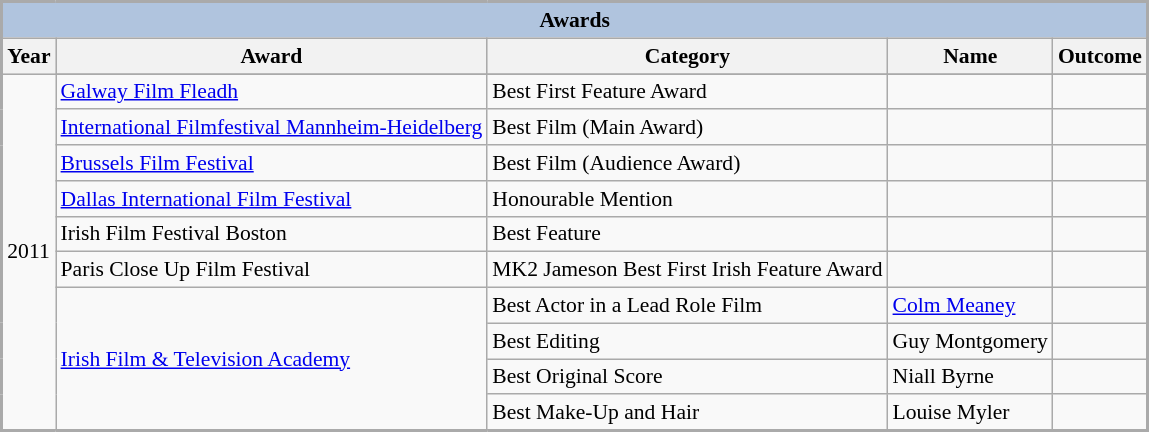<table class="wikitable" style="border:2px #aaa solid; font-size:90%;">
<tr style="background:#ccc; text-align:center;">
<th colspan="5" style="background: LightSteelBlue;">Awards</th>
</tr>
<tr style="background:#ccc; text-align:center;">
<th>Year</th>
<th>Award</th>
<th>Category</th>
<th>Name</th>
<th>Outcome</th>
</tr>
<tr>
<td rowspan=11>2011</td>
</tr>
<tr>
<td rowspan=1><a href='#'>Galway Film Fleadh</a></td>
<td>Best First Feature Award</td>
<td></td>
<td></td>
</tr>
<tr>
<td rowspan=1><a href='#'>International Filmfestival Mannheim-Heidelberg</a></td>
<td>Best Film (Main Award)</td>
<td></td>
<td></td>
</tr>
<tr>
<td rowspan=1><a href='#'>Brussels Film Festival</a></td>
<td>Best Film (Audience Award)</td>
<td></td>
<td></td>
</tr>
<tr>
<td rowspan=1><a href='#'>Dallas International Film Festival</a></td>
<td>Honourable Mention</td>
<td></td>
<td></td>
</tr>
<tr>
<td rowspan=1>Irish Film Festival Boston</td>
<td>Best Feature</td>
<td></td>
<td></td>
</tr>
<tr>
<td rowspan=1>Paris Close Up Film Festival</td>
<td>MK2 Jameson Best First Irish Feature Award</td>
<td></td>
<td></td>
</tr>
<tr>
<td rowspan=4><a href='#'>Irish Film & Television Academy</a></td>
<td>Best Actor in a Lead Role Film</td>
<td><a href='#'>Colm Meaney</a></td>
<td></td>
</tr>
<tr>
<td>Best Editing</td>
<td>Guy Montgomery</td>
<td></td>
</tr>
<tr>
<td>Best Original Score</td>
<td>Niall Byrne</td>
<td></td>
</tr>
<tr>
<td>Best Make-Up and Hair</td>
<td>Louise Myler</td>
<td></td>
</tr>
<tr>
</tr>
</table>
